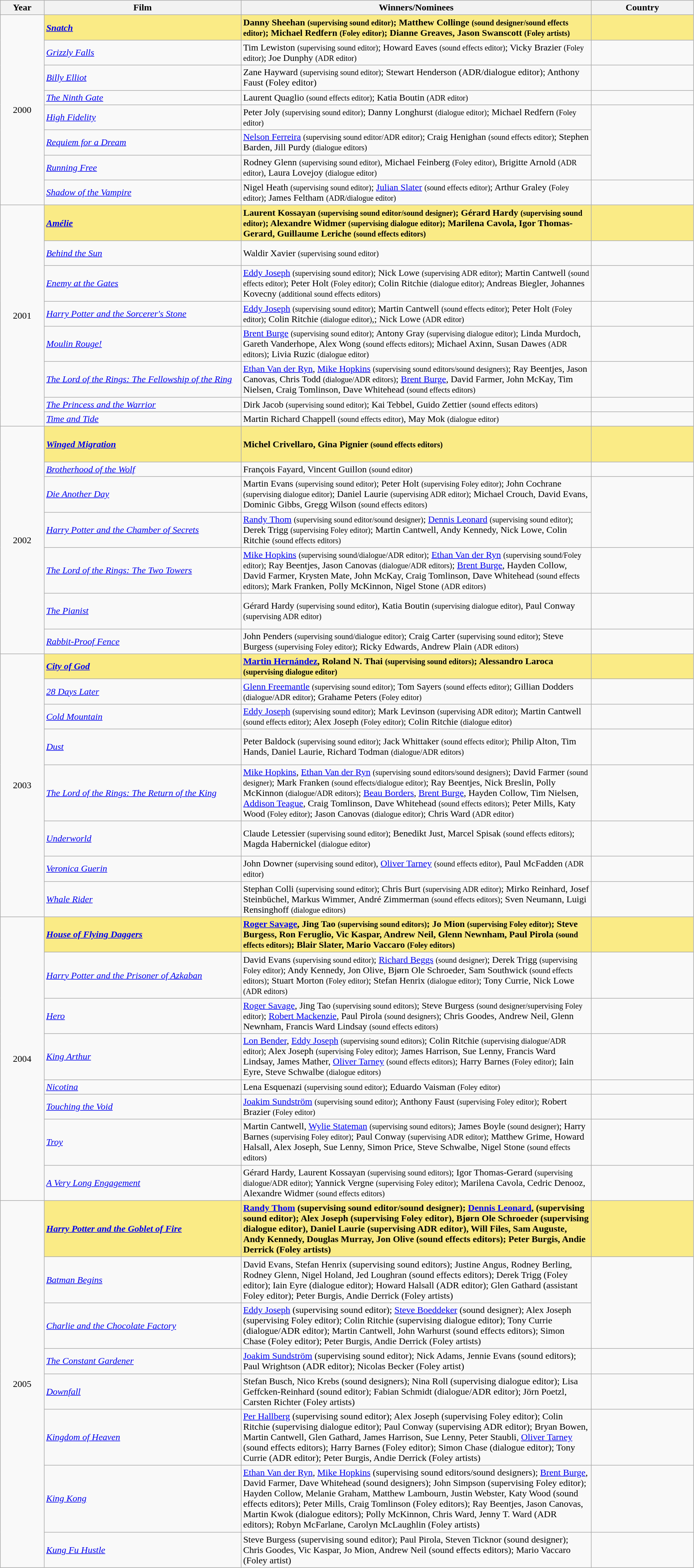<table class="wikitable" width="95%" cellpadding="5">
<tr>
<th width="6%">Year</th>
<th width="27%">Film</th>
<th width="48%">Winners/Nominees</th>
<th width="14%">Country</th>
</tr>
<tr>
<td rowspan=8 style="text-align:center">2000<br></td>
<td style="background:#FAEB86;"><strong><em><a href='#'>Snatch</a></em></strong></td>
<td style="background:#FAEB86;"><strong>Danny Sheehan <small>(supervising sound editor)</small>; Matthew Collinge <small>(sound designer/sound effects editor)</small>; Michael Redfern <small>(Foley editor)</small>; Dianne Greaves, Jason Swanscott <small>(Foley artists)</small></strong></td>
<td style="background:#FAEB86;"><strong></strong></td>
</tr>
<tr>
<td><em><a href='#'>Grizzly Falls</a></em></td>
<td>Tim Lewiston <small>(supervising sound editor)</small>; Howard Eaves <small>(sound effects editor)</small>; Vicky Brazier <small>(Foley editor)</small>; Joe Dunphy <small>(ADR editor)</small></td>
<td></td>
</tr>
<tr>
<td><em><a href='#'>Billy Elliot</a></em></td>
<td>Zane Hayward <small>(supervising sound editor)</small>; Stewart Henderson (ADR/dialogue editor); Anthony Faust (Foley editor)</td>
<td></td>
</tr>
<tr>
<td><em><a href='#'>The Ninth Gate</a></em></td>
<td>Laurent Quaglio <small>(sound effects editor)</small>; Katia Boutin <small>(ADR editor)</small></td>
<td><br></td>
</tr>
<tr>
<td><em><a href='#'>High Fidelity</a></em></td>
<td>Peter Joly <small>(supervising sound editor)</small>; Danny Longhurst <small>(dialogue editor)</small>; Michael Redfern <small>(Foley editor)</small></td>
<td rowspan="3"></td>
</tr>
<tr>
<td><em><a href='#'>Requiem for a Dream</a></em></td>
<td><a href='#'>Nelson Ferreira</a> <small>(supervising sound editor/ADR editor)</small>; Craig Henighan <small>(sound effects editor)</small>; Stephen Barden, Jill Purdy <small>(dialogue editors)</small></td>
</tr>
<tr>
<td><em><a href='#'>Running Free</a></em></td>
<td>Rodney Glenn <small>(supervising sound editor)</small>, Michael Feinberg <small>(Foley editor)</small>, Brigitte Arnold <small>(ADR editor)</small>, Laura Lovejoy <small>(dialogue editor)</small></td>
</tr>
<tr>
<td><em><a href='#'>Shadow of the Vampire</a></em></td>
<td>Nigel Heath <small>(supervising sound editor)</small>; <a href='#'>Julian Slater</a> <small>(sound effects editor)</small>; Arthur Graley <small>(Foley editor)</small>; James Feltham <small>(ADR/dialogue editor)</small></td>
<td><br><br></td>
</tr>
<tr>
<td rowspan=8 style="text-align:center">2001<br></td>
<td style="background:#FAEB86;"><strong><em><a href='#'>Amélie</a></em></strong></td>
<td style="background:#FAEB86;"><strong>Laurent Kossayan <small>(supervising sound editor/sound designer)</small>; Gérard Hardy <small>(supervising sound editor)</small>; Alexandre Widmer <small>(supervising dialogue editor)</small>; Marilena Cavola, Igor Thomas-Gerard, Guillaume Leriche <small>(sound effects editors)</small></strong></td>
<td style="background:#FAEB86;"><strong></strong></td>
</tr>
<tr>
<td><em><a href='#'>Behind the Sun</a></em></td>
<td>Waldir Xavier <small>(supervising sound editor)</small></td>
<td><br><br></td>
</tr>
<tr>
<td><em><a href='#'>Enemy at the Gates</a></em></td>
<td><a href='#'>Eddy Joseph</a> <small>(supervising sound editor)</small>; Nick Lowe <small>(supervising ADR editor)</small>; Martin Cantwell <small>(sound effects editor)</small>; Peter Holt <small>(Foley editor)</small>; Colin Ritchie <small>(dialogue editor)</small>; Andreas Biegler, Johannes Kovecny <small>(additional sound effects editors)</small></td>
<td><br><br><br></td>
</tr>
<tr>
<td><em><a href='#'>Harry Potter and the Sorcerer's Stone</a></em></td>
<td><a href='#'>Eddy Joseph</a> <small>(supervising sound editor)</small>; Martin Cantwell <small>(sound effects editor)</small>; Peter Holt <small>(Foley editor)</small>; Colin Ritchie <small>(dialogue editor)</small>,; Nick Lowe <small>(ADR editor)</small></td>
<td><br></td>
</tr>
<tr>
<td><em><a href='#'>Moulin Rouge!</a></em></td>
<td><a href='#'>Brent Burge</a> <small>(supervising sound editor)</small>; Antony Gray <small>(supervising dialogue editor)</small>; Linda Murdoch, Gareth Vanderhope, Alex Wong <small>(sound effects editors)</small>; Michael Axinn, Susan Dawes <small>(ADR editors)</small>; Livia Ruzic <small>(dialogue editor)</small></td>
<td><br></td>
</tr>
<tr>
<td><em><a href='#'>The Lord of the Rings: The Fellowship of the Ring</a></em></td>
<td><a href='#'>Ethan Van der Ryn</a>, <a href='#'>Mike Hopkins</a> <small>(supervising sound editors/sound designers)</small>; Ray Beentjes, Jason Canovas, Chris Todd <small>(dialogue/ADR editors)</small>; <a href='#'>Brent Burge</a>, David Farmer, John McKay, Tim Nielsen, Craig Tomlinson, Dave Whitehead <small>(sound effects editors)</small></td>
<td><br></td>
</tr>
<tr>
<td><em><a href='#'>The Princess and the Warrior</a></em></td>
<td>Dirk Jacob <small>(supervising sound editor)</small>; Kai Tebbel, Guido Zettier <small>(sound effects editors)</small></td>
<td></td>
</tr>
<tr>
<td><em><a href='#'>Time and Tide</a></em></td>
<td>Martin Richard Chappell <small>(sound effects editor)</small>, May Mok <small>(dialogue editor)</small></td>
<td></td>
</tr>
<tr>
<td rowspan=7 style="text-align:center">2002<br></td>
<td style="background:#FAEB86;"><strong><em><a href='#'>Winged Migration</a></em></strong></td>
<td style="background:#FAEB86;"><strong>Michel Crivellaro, Gina Pignier <small>(sound effects editors)</small></strong></td>
<td style="background:#FAEB86;"><strong><br><br><br></strong></td>
</tr>
<tr>
<td><em><a href='#'>Brotherhood of the Wolf</a></em></td>
<td>François Fayard, Vincent Guillon <small>(sound editor)</small></td>
<td></td>
</tr>
<tr>
<td><em><a href='#'>Die Another Day</a></em></td>
<td>Martin Evans <small>(supervising sound editor)</small>; Peter Holt <small>(supervising Foley editor)</small>; John Cochrane <small>(supervising dialogue editor)</small>; Daniel Laurie <small>(supervising ADR editor)</small>; Michael Crouch, David Evans, Dominic Gibbs, Gregg Wilson <small>(sound effects editors)</small></td>
<td rowspan="2"><br></td>
</tr>
<tr>
<td><em><a href='#'>Harry Potter and the Chamber of Secrets</a></em></td>
<td><a href='#'>Randy Thom</a> <small> (supervising sound editor/sound designer)</small>; <a href='#'>Dennis Leonard</a> <small>(supervising sound editor)</small>; Derek Trigg <small>(supervising Foley editor)</small>; Martin Cantwell, Andy Kennedy, Nick Lowe, Colin Ritchie <small>(sound effects editors)</small></td>
</tr>
<tr>
<td><em><a href='#'>The Lord of the Rings: The Two Towers</a></em></td>
<td><a href='#'>Mike Hopkins</a> <small>(supervising sound/dialogue/ADR editor)</small>; <a href='#'>Ethan Van der Ryn</a> <small>(supervising sound/Foley editor)</small>; Ray Beentjes, Jason Canovas <small>(dialogue/ADR editors)</small>; <a href='#'>Brent Burge</a>, Hayden Collow, David Farmer, Krysten Mate, John McKay, Craig Tomlinson, Dave Whitehead <small>(sound effects editors)</small>; Mark Franken, Polly McKinnon, Nigel Stone <small>(ADR editors)</small></td>
<td><br></td>
</tr>
<tr>
<td><em><a href='#'>The Pianist</a></em></td>
<td>Gérard Hardy <small>(supervising sound editor)</small>, Katia Boutin <small>(supervising dialogue editor)</small>, Paul Conway <small>(supervising ADR editor)</small></td>
<td><br><br><br></td>
</tr>
<tr>
<td><em><a href='#'>Rabbit-Proof Fence</a></em></td>
<td>John Penders <small>(supervising sound/dialogue editor)</small>; Craig Carter <small>(supervising sound editor)</small>; Steve Burgess <small>(supervising Foley editor)</small>; Ricky Edwards, Andrew Plain <small>(ADR editors)</small></td>
<td></td>
</tr>
<tr>
<td rowspan=8 style="text-align:center">2003<br></td>
<td style="background:#FAEB86;"><strong><em><a href='#'>City of God</a></em></strong></td>
<td style="background:#FAEB86;"><strong><a href='#'>Martin Hernández</a>, Roland N. Thai <small>(supervising sound editors)</small>; Alessandro Laroca <small>(supervising dialogue editor)</small></strong></td>
<td style="background:#FAEB86;"><strong></strong></td>
</tr>
<tr>
<td><em><a href='#'>28 Days Later</a></em></td>
<td><a href='#'>Glenn Freemantle</a> <small>(supervising sound editor)</small>; Tom Sayers <small>(sound effects editor)</small>; Gillian Dodders <small>(dialogue/ADR editor)</small>; Grahame Peters <small>(Foley editor)</small></td>
<td></td>
</tr>
<tr>
<td><em><a href='#'>Cold Mountain</a></em></td>
<td><a href='#'>Eddy Joseph</a> <small>(supervising sound editor)</small>; Mark Levinson <small>(supervising ADR editor)</small>; Martin Cantwell <small>(sound effects editor)</small>; Alex Joseph <small>(Foley editor)</small>; Colin Ritchie <small>(dialogue editor)</small></td>
<td><br><br></td>
</tr>
<tr>
<td><em><a href='#'>Dust</a></em></td>
<td>Peter Baldock <small>(supervising sound editor)</small>; Jack Whittaker <small>(sound effects editor)</small>; Philip Alton, Tim Hands, Daniel Laurie, Richard Todman <small>(dialogue/ADR editors)</small></td>
<td><br><br><br></td>
</tr>
<tr>
<td><em><a href='#'>The Lord of the Rings: The Return of the King</a></em></td>
<td><a href='#'>Mike Hopkins</a>, <a href='#'>Ethan Van der Ryn</a> <small>(supervising sound editors/sound designers)</small>; David Farmer <small>(sound designer)</small>; Mark Franken <small>(sound effects/dialogue editor)</small>; Ray Beentjes, Nick Breslin, Polly McKinnon <small>(dialogue/ADR editors)</small>; <a href='#'>Beau Borders</a>, <a href='#'>Brent Burge</a>, Hayden Collow, Tim Nielsen, <a href='#'>Addison Teague</a>, Craig Tomlinson, Dave Whitehead <small>(sound effects editors)</small>; Peter Mills, Katy Wood <small>(Foley editor)</small>; Jason Canovas <small>(dialogue editor)</small>; Chris Ward <small>(ADR editor)</small></td>
<td><br></td>
</tr>
<tr>
<td><em><a href='#'>Underworld</a></em></td>
<td>Claude Letessier <small>(supervising sound editor)</small>; Benedikt Just, Marcel Spisak <small>(sound effects editors)</small>; Magda Habernickel <small>(dialogue editor)</small></td>
<td><br><br><br></td>
</tr>
<tr>
<td><em><a href='#'>Veronica Guerin</a></em></td>
<td>John Downer <small>(supervising sound editor)</small>, <a href='#'>Oliver Tarney</a> <small>(sound effects editor)</small>, Paul McFadden <small>(ADR editor)</small></td>
<td><br><br></td>
</tr>
<tr>
<td><em><a href='#'>Whale Rider</a></em></td>
<td>Stephan Colli <small>(supervising sound editor)</small>; Chris Burt <small>(supervising ADR editor)</small>; Mirko Reinhard, Josef Steinbüchel, Markus Wimmer, André Zimmerman <small>(sound effects editors)</small>; Sven Neumann, Luigi Rensinghoff <small>(dialogue editors)</small></td>
<td><br></td>
</tr>
<tr>
<td rowspan=8 style="text-align:center">2004<br></td>
<td style="background:#FAEB86;"><strong><em><a href='#'>House of Flying Daggers</a></em></strong></td>
<td style="background:#FAEB86;"><strong><a href='#'>Roger Savage</a>, Jing Tao <small>(supervising sound editors)</small>; Jo Mion <small>(supervising Foley editor)</small>; Steve Burgess, Ron Feruglio, Vic Kaspar, Andrew Neil, Glenn Newnham, Paul Pirola <small>(sound effects editors)</small>; Blair Slater, Mario Vaccaro <small>(Foley editors)</small></strong></td>
<td style="background:#FAEB86;"><strong><br></strong></td>
</tr>
<tr>
<td><em><a href='#'>Harry Potter and the Prisoner of Azkaban</a></em></td>
<td>David Evans <small>(supervising sound editor)</small>; <a href='#'>Richard Beggs</a> <small>(sound designer)</small>; Derek Trigg <small>(supervising Foley editor)</small>; Andy Kennedy, Jon Olive, Bjørn Ole Schroeder, Sam Southwick <small>(sound effects editors)</small>; Stuart Morton <small>(Foley editor)</small>; Stefan Henrix <small>(dialogue editor)</small>; Tony Currie, Nick Lowe <small>(ADR editors)</small></td>
<td><br></td>
</tr>
<tr>
<td><em><a href='#'>Hero</a></em></td>
<td><a href='#'>Roger Savage</a>, Jing Tao <small>(supervising sound editors)</small>; Steve Burgess <small>(sound designer/supervising Foley editor)</small>; <a href='#'>Robert Mackenzie</a>, Paul Pirola <small>(sound designers)</small>; Chris Goodes, Andrew Neil, Glenn Newnham, Francis Ward Lindsay <small>(sound effects editors)</small></td>
<td></td>
</tr>
<tr>
<td><em><a href='#'>King Arthur</a></em></td>
<td><a href='#'>Lon Bender</a>, <a href='#'>Eddy Joseph</a> <small>(supervising sound editors)</small>; Colin Ritchie <small>(supervising dialogue/ADR editor)</small>; Alex Joseph <small>(supervising Foley editor)</small>; James Harrison, Sue Lenny, Francis Ward Lindsay, James Mather, <a href='#'>Oliver Tarney</a> <small>(sound effects editors)</small>; Harry Barnes <small>(Foley editor)</small>; Iain Eyre, Steve Schwalbe <small>(dialogue editors)</small></td>
<td><br><br></td>
</tr>
<tr>
<td><em><a href='#'>Nicotina</a></em></td>
<td>Lena Esquenazi <small>(supervising sound editor)</small>; Eduardo Vaisman <small>(Foley editor)</small></td>
<td><br></td>
</tr>
<tr>
<td><em><a href='#'>Touching the Void</a></em></td>
<td><a href='#'>Joakim Sundström</a> <small>(supervising sound editor)</small>; Anthony Faust <small>(supervising Foley editor)</small>; Robert Brazier <small>(Foley editor)</small></td>
<td></td>
</tr>
<tr>
<td><em><a href='#'>Troy</a></em></td>
<td>Martin Cantwell, <a href='#'>Wylie Stateman</a> <small>(supervising sound editors)</small>; James Boyle <small>(sound designer)</small>; Harry Barnes <small>(supervising Foley editor)</small>; Paul Conway <small>(supervising ADR editor)</small>; Matthew Grime, Howard Halsall, Alex Joseph, Sue Lenny, Simon Price, Steve Schwalbe, Nigel Stone <small>(sound effects editors)</small></td>
<td><br><br></td>
</tr>
<tr>
<td><em><a href='#'>A Very Long Engagement</a></em></td>
<td>Gérard Hardy, Laurent Kossayan <small>(supervising sound editors)</small>; Igor Thomas-Gerard <small>(supervising dialogue/ADR editor)</small>; Yannick Vergne <small>(supervising Foley editor)</small>; Marilena Cavola, Cedric Denooz, Alexandre Widmer <small>(sound effects editors)</small></td>
<td></td>
</tr>
<tr>
<td rowspan=8 style="text-align:center">2005<br></td>
<td style="background:#FAEB86;"><strong><em><a href='#'>Harry Potter and the Goblet of Fire</a></em></strong></td>
<td style="background:#FAEB86;"><strong><a href='#'>Randy Thom</a> (supervising sound editor/sound designer); <a href='#'>Dennis Leonard</a>, (supervising sound editor); Alex Joseph (supervising Foley editor), Bjørn Ole Schroeder (supervising dialogue editor), Daniel Laurie (supervising ADR editor), Will Files, Sam Auguste, Andy Kennedy, Douglas Murray, Jon Olive (sound effects editors); Peter Burgis, Andie Derrick (Foley artists)</strong></td>
<td style="background:#FAEB86;"><strong><br></strong></td>
</tr>
<tr>
<td><em><a href='#'>Batman Begins</a></em></td>
<td>David Evans, Stefan Henrix (supervising sound editors); Justine Angus, Rodney Berling, Rodney Glenn, Nigel Holand, Jed Loughran (sound effects editors); Derek Trigg (Foley editor); Iain Eyre (dialogue editor); Howard Halsall (ADR editor); Glen Gathard (assistant Foley editor); Peter Burgis, Andie Derrick (Foley artists)</td>
<td rowspan="2"><br></td>
</tr>
<tr>
<td><em><a href='#'>Charlie and the Chocolate Factory</a></em></td>
<td><a href='#'>Eddy Joseph</a> (supervising sound editor); <a href='#'>Steve Boeddeker</a> (sound designer); Alex Joseph (supervising Foley editor); Colin Ritchie (supervising dialogue editor); Tony Currie (dialogue/ADR editor); Martin Cantwell, John Warhurst (sound effects editors); Simon Chase (Foley editor); Peter Burgis, Andie Derrick (Foley artists)</td>
</tr>
<tr>
<td><em><a href='#'>The Constant Gardener</a></em></td>
<td><a href='#'>Joakim Sundström</a> (supervising sound editor); Nick Adams, Jennie Evans (sound editors); Paul Wrightson (ADR editor); Nicolas Becker (Foley artist)</td>
<td><br></td>
</tr>
<tr>
<td><em><a href='#'>Downfall</a></em></td>
<td>Stefan Busch, Nico Krebs (sound designers); Nina Roll (supervising dialogue editor); Lisa Geffcken-Reinhard (sound editor); Fabian Schmidt (dialogue/ADR editor); Jörn Poetzl, Carsten Richter (Foley artists)</td>
<td><br><br></td>
</tr>
<tr>
<td><em><a href='#'>Kingdom of Heaven</a></em></td>
<td><a href='#'>Per Hallberg</a> (supervising sound editor); Alex Joseph (supervising Foley editor); Colin Ritchie (supervising dialogue editor); Paul Conway (supervising ADR editor); Bryan Bowen, Martin Cantwell, Glen Gathard, James Harrison, Sue Lenny, Peter Staubli, <a href='#'>Oliver Tarney</a> (sound effects editors); Harry Barnes (Foley editor); Simon Chase (dialogue editor); Tony Currie (ADR editor); Peter Burgis, Andie Derrick (Foley artists)</td>
<td><br><br></td>
</tr>
<tr>
<td><em><a href='#'>King Kong</a></em></td>
<td><a href='#'>Ethan Van der Ryn</a>, <a href='#'>Mike Hopkins</a> (supervising sound editors/sound designers); <a href='#'>Brent Burge</a>, David Farmer, Dave Whitehead (sound designers); John Simpson (supervising Foley editor); Hayden Collow, Melanie Graham, Matthew Lambourn, Justin Webster, Katy Wood (sound effects editors); Peter Mills, Craig Tomlinson (Foley editors); Ray Beentjes, Jason Canovas, Martin Kwok (dialogue editors); Polly McKinnon, Chris Ward, Jenny T. Ward (ADR editors); Robyn McFarlane, Carolyn McLaughlin (Foley artists)</td>
<td><br></td>
</tr>
<tr>
<td><em><a href='#'>Kung Fu Hustle</a></em></td>
<td>Steve Burgess (supervising sound editor); Paul Pirola, Steven Ticknor (sound designer); Chris Goodes, Vic Kaspar, Jo Mion, Andrew Neil (sound effects editors); Mario Vaccaro (Foley artist)</td>
<td></td>
</tr>
</table>
